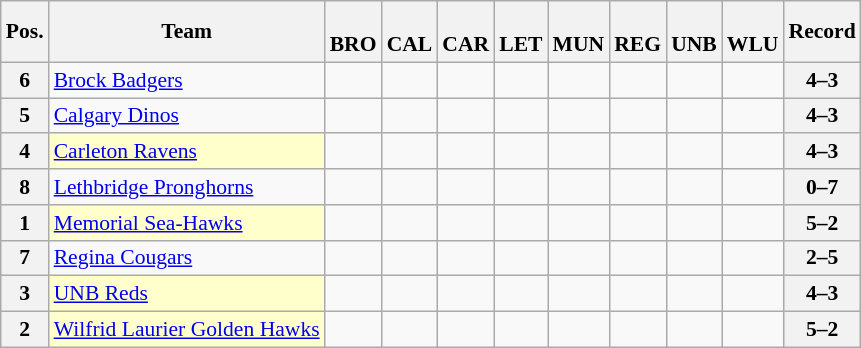<table class="wikitable sortable nowrap" style="text-align:center; font-size:0.9em;">
<tr>
<th>Pos.</th>
<th>Team</th>
<th><br>BRO</th>
<th><br>CAL</th>
<th><br>CAR</th>
<th><br>LET</th>
<th><br>MUN</th>
<th><br>REG</th>
<th><br>UNB</th>
<th><br>WLU</th>
<th>Record</th>
</tr>
<tr>
<th>6</th>
<td style="text-align:left;" data-sort-value="Brock"> <a href='#'>Brock Badgers</a></td>
<td></td>
<td></td>
<td></td>
<td></td>
<td></td>
<td></td>
<td></td>
<td></td>
<th>4–3</th>
</tr>
<tr>
<th>5</th>
<td style="text-align:left;" data-sort-value="Calgary"> <a href='#'>Calgary Dinos</a></td>
<td></td>
<td></td>
<td></td>
<td></td>
<td></td>
<td></td>
<td></td>
<td></td>
<th>4–3</th>
</tr>
<tr>
<th>4</th>
<td style="text-align:left; background:#ffc;" data-sort-value="Carleton"> <a href='#'>Carleton Ravens</a></td>
<td></td>
<td></td>
<td></td>
<td></td>
<td></td>
<td></td>
<td></td>
<td></td>
<th>4–3</th>
</tr>
<tr>
<th>8</th>
<td style="text-align:left;" data-sort-value="Lethbridge"> <a href='#'>Lethbridge Pronghorns</a></td>
<td></td>
<td></td>
<td></td>
<td></td>
<td></td>
<td></td>
<td></td>
<td></td>
<th>0–7</th>
</tr>
<tr>
<th>1</th>
<td style="text-align:left; background:#ffc;" data-sort-value="Memorial"> <a href='#'>Memorial Sea-Hawks</a></td>
<td></td>
<td></td>
<td></td>
<td></td>
<td></td>
<td></td>
<td></td>
<td></td>
<th>5–2</th>
</tr>
<tr>
<th>7</th>
<td style="text-align:left;" data-sort-value="Regina"> <a href='#'>Regina Cougars</a></td>
<td></td>
<td></td>
<td></td>
<td></td>
<td></td>
<td></td>
<td></td>
<td></td>
<th>2–5</th>
</tr>
<tr>
<th>3</th>
<td style="text-align:left; background:#ffc;" data-sort-value="UNB"> <a href='#'>UNB Reds</a></td>
<td></td>
<td></td>
<td></td>
<td></td>
<td></td>
<td></td>
<td></td>
<td></td>
<th>4–3</th>
</tr>
<tr>
<th>2</th>
<td style="text-align:left; background:#ffc;" data-sort-value="Wilfrid"> <a href='#'>Wilfrid Laurier Golden Hawks</a></td>
<td></td>
<td></td>
<td></td>
<td></td>
<td></td>
<td></td>
<td></td>
<td></td>
<th>5–2</th>
</tr>
</table>
